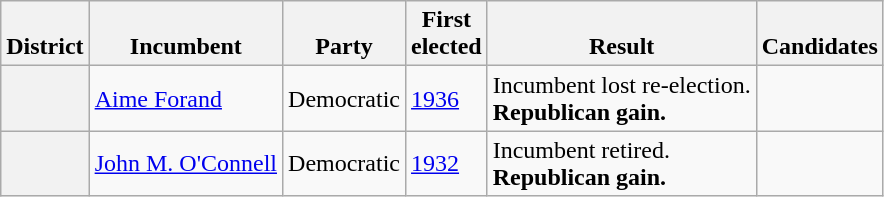<table class=wikitable>
<tr valign=bottom>
<th>District</th>
<th>Incumbent</th>
<th>Party</th>
<th>First<br>elected</th>
<th>Result</th>
<th>Candidates</th>
</tr>
<tr>
<th></th>
<td><a href='#'>Aime Forand</a></td>
<td>Democratic</td>
<td><a href='#'>1936</a></td>
<td>Incumbent lost re-election.<br><strong>Republican gain.</strong></td>
<td nowrap></td>
</tr>
<tr>
<th></th>
<td><a href='#'>John M. O'Connell</a></td>
<td>Democratic</td>
<td><a href='#'>1932</a></td>
<td>Incumbent retired.<br><strong>Republican gain.</strong></td>
<td nowrap></td>
</tr>
</table>
